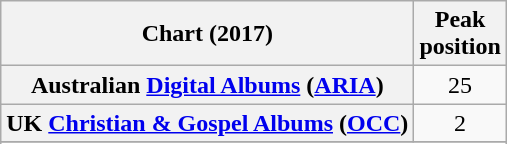<table class="wikitable sortable plainrowheaders" style="text-align:center">
<tr>
<th scope="col">Chart (2017)</th>
<th scope="col">Peak<br> position</th>
</tr>
<tr>
<th scope="row">Australian <a href='#'>Digital Albums</a> (<a href='#'>ARIA</a>)</th>
<td style="text-align:center;">25</td>
</tr>
<tr>
<th scope="row">UK <a href='#'>Christian & Gospel Albums</a> (<a href='#'>OCC</a>)</th>
<td style="text-align:center;">2</td>
</tr>
<tr>
</tr>
<tr>
</tr>
<tr>
</tr>
</table>
